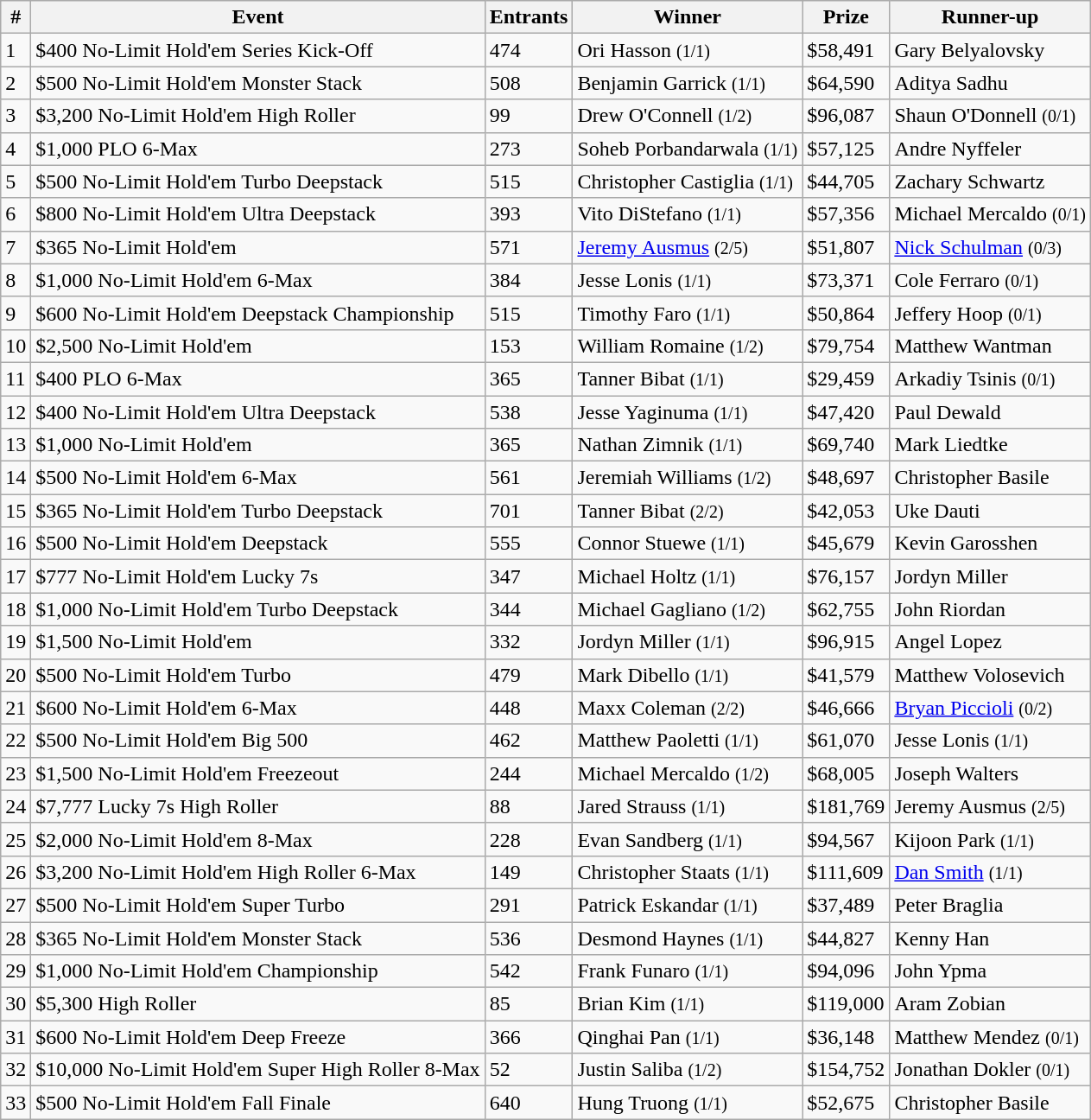<table class="wikitable sortable">
<tr>
<th bgcolor="#FFEBAD">#</th>
<th bgcolor="#FFEBAD">Event</th>
<th bgcolor="#FFEBAD">Entrants</th>
<th bgcolor="#FFEBAD">Winner</th>
<th bgcolor="#FFEBAD">Prize</th>
<th bgcolor="#FFEBAD">Runner-up</th>
</tr>
<tr>
<td>1</td>
<td>$400 No-Limit Hold'em Series Kick-Off</td>
<td>474</td>
<td> Ori Hasson <small>(1/1)</small></td>
<td>$58,491</td>
<td> Gary Belyalovsky</td>
</tr>
<tr>
<td>2</td>
<td>$500 No-Limit Hold'em Monster Stack</td>
<td>508</td>
<td> Benjamin Garrick <small>(1/1)</small></td>
<td>$64,590</td>
<td> Aditya Sadhu</td>
</tr>
<tr>
<td>3</td>
<td>$3,200 No-Limit Hold'em High Roller</td>
<td>99</td>
<td> Drew O'Connell <small>(1/2)</small></td>
<td>$96,087</td>
<td> Shaun O'Donnell <small>(0/1)</small></td>
</tr>
<tr>
<td>4</td>
<td>$1,000 PLO 6-Max</td>
<td>273</td>
<td> Soheb Porbandarwala <small>(1/1)</small></td>
<td>$57,125</td>
<td> Andre Nyffeler</td>
</tr>
<tr>
<td>5</td>
<td>$500 No-Limit Hold'em Turbo Deepstack</td>
<td>515</td>
<td> Christopher Castiglia <small>(1/1)</small></td>
<td>$44,705</td>
<td> Zachary Schwartz</td>
</tr>
<tr>
<td>6</td>
<td>$800 No-Limit Hold'em Ultra Deepstack</td>
<td>393</td>
<td> Vito DiStefano <small>(1/1)</small></td>
<td>$57,356</td>
<td> Michael Mercaldo <small>(0/1)</small></td>
</tr>
<tr>
<td>7</td>
<td>$365 No-Limit Hold'em</td>
<td>571</td>
<td> <a href='#'>Jeremy Ausmus</a> <small>(2/5)</small></td>
<td>$51,807</td>
<td> <a href='#'>Nick Schulman</a> <small>(0/3)</small></td>
</tr>
<tr>
<td>8</td>
<td>$1,000 No-Limit Hold'em 6-Max</td>
<td>384</td>
<td> Jesse Lonis <small>(1/1)</small></td>
<td>$73,371</td>
<td> Cole Ferraro <small>(0/1)</small></td>
</tr>
<tr>
<td>9</td>
<td>$600 No-Limit Hold'em Deepstack Championship</td>
<td>515</td>
<td> Timothy Faro <small>(1/1)</small></td>
<td>$50,864</td>
<td> Jeffery Hoop <small>(0/1)</small></td>
</tr>
<tr>
<td>10</td>
<td>$2,500 No-Limit Hold'em</td>
<td>153</td>
<td> William Romaine <small>(1/2)</small></td>
<td>$79,754</td>
<td> Matthew Wantman</td>
</tr>
<tr>
<td>11</td>
<td>$400 PLO 6-Max</td>
<td>365</td>
<td> Tanner Bibat <small>(1/1)</small></td>
<td>$29,459</td>
<td> Arkadiy Tsinis <small>(0/1)</small></td>
</tr>
<tr>
<td>12</td>
<td>$400 No-Limit Hold'em Ultra Deepstack</td>
<td>538</td>
<td> Jesse Yaginuma <small>(1/1)</small></td>
<td>$47,420</td>
<td> Paul Dewald</td>
</tr>
<tr>
<td>13</td>
<td>$1,000 No-Limit Hold'em</td>
<td>365</td>
<td> Nathan Zimnik <small>(1/1)</small></td>
<td>$69,740</td>
<td> Mark Liedtke</td>
</tr>
<tr>
<td>14</td>
<td>$500 No-Limit Hold'em 6-Max</td>
<td>561</td>
<td> Jeremiah Williams <small>(1/2)</small></td>
<td>$48,697</td>
<td> Christopher Basile</td>
</tr>
<tr>
<td>15</td>
<td>$365 No-Limit Hold'em Turbo Deepstack</td>
<td>701</td>
<td> Tanner Bibat <small>(2/2)</small></td>
<td>$42,053</td>
<td> Uke Dauti</td>
</tr>
<tr>
<td>16</td>
<td>$500 No-Limit Hold'em Deepstack</td>
<td>555</td>
<td> Connor Stuewe <small>(1/1)</small></td>
<td>$45,679</td>
<td> Kevin Garosshen</td>
</tr>
<tr>
<td>17</td>
<td>$777 No-Limit Hold'em Lucky 7s</td>
<td>347</td>
<td> Michael Holtz <small>(1/1)</small></td>
<td>$76,157</td>
<td> Jordyn Miller</td>
</tr>
<tr>
<td>18</td>
<td>$1,000 No-Limit Hold'em Turbo Deepstack</td>
<td>344</td>
<td> Michael Gagliano <small>(1/2)</small></td>
<td>$62,755</td>
<td> John Riordan</td>
</tr>
<tr>
<td>19</td>
<td>$1,500 No-Limit Hold'em</td>
<td>332</td>
<td> Jordyn Miller <small>(1/1)</small></td>
<td>$96,915</td>
<td> Angel Lopez</td>
</tr>
<tr>
<td>20</td>
<td>$500 No-Limit Hold'em Turbo</td>
<td>479</td>
<td> Mark Dibello <small>(1/1)</small></td>
<td>$41,579</td>
<td> Matthew Volosevich</td>
</tr>
<tr>
<td>21</td>
<td>$600 No-Limit Hold'em 6-Max</td>
<td>448</td>
<td> Maxx Coleman <small>(2/2)</small></td>
<td>$46,666</td>
<td> <a href='#'>Bryan Piccioli</a> <small>(0/2)</small></td>
</tr>
<tr>
<td>22</td>
<td>$500 No-Limit Hold'em Big 500</td>
<td>462</td>
<td> Matthew Paoletti <small>(1/1)</small></td>
<td>$61,070</td>
<td> Jesse Lonis <small>(1/1)</small></td>
</tr>
<tr>
<td>23</td>
<td>$1,500 No-Limit Hold'em Freezeout</td>
<td>244</td>
<td> Michael Mercaldo <small>(1/2)</small></td>
<td>$68,005</td>
<td> Joseph Walters</td>
</tr>
<tr>
<td>24</td>
<td>$7,777 Lucky 7s High Roller</td>
<td>88</td>
<td> Jared Strauss <small>(1/1)</small></td>
<td>$181,769</td>
<td> Jeremy Ausmus <small>(2/5)</small></td>
</tr>
<tr>
<td>25</td>
<td>$2,000 No-Limit Hold'em 8-Max</td>
<td>228</td>
<td> Evan Sandberg <small>(1/1)</small></td>
<td>$94,567</td>
<td> Kijoon Park <small>(1/1)</small></td>
</tr>
<tr>
<td>26</td>
<td>$3,200 No-Limit Hold'em High Roller 6-Max</td>
<td>149</td>
<td> Christopher Staats <small>(1/1)</small></td>
<td>$111,609</td>
<td> <a href='#'>Dan Smith</a> <small>(1/1)</small></td>
</tr>
<tr>
<td>27</td>
<td>$500 No-Limit Hold'em Super Turbo</td>
<td>291</td>
<td> Patrick Eskandar <small>(1/1)</small></td>
<td>$37,489</td>
<td> Peter Braglia</td>
</tr>
<tr>
<td>28</td>
<td>$365 No-Limit Hold'em Monster Stack</td>
<td>536</td>
<td> Desmond Haynes <small>(1/1)</small></td>
<td>$44,827</td>
<td> Kenny Han</td>
</tr>
<tr>
<td>29</td>
<td>$1,000 No-Limit Hold'em Championship</td>
<td>542</td>
<td> Frank Funaro <small>(1/1)</small></td>
<td>$94,096</td>
<td> John Ypma</td>
</tr>
<tr>
<td>30</td>
<td>$5,300 High Roller</td>
<td>85</td>
<td> Brian Kim <small>(1/1)</small></td>
<td>$119,000</td>
<td> Aram Zobian</td>
</tr>
<tr>
<td>31</td>
<td>$600 No-Limit Hold'em Deep Freeze</td>
<td>366</td>
<td> Qinghai Pan <small>(1/1)</small></td>
<td>$36,148</td>
<td> Matthew Mendez <small>(0/1)</small></td>
</tr>
<tr>
<td>32</td>
<td>$10,000 No-Limit Hold'em Super High Roller 8-Max</td>
<td>52</td>
<td> Justin Saliba <small>(1/2)</small></td>
<td>$154,752</td>
<td> Jonathan Dokler <small>(0/1)</small></td>
</tr>
<tr>
<td>33</td>
<td>$500 No-Limit Hold'em Fall Finale</td>
<td>640</td>
<td> Hung Truong <small>(1/1)</small></td>
<td>$52,675</td>
<td> Christopher Basile</td>
</tr>
</table>
